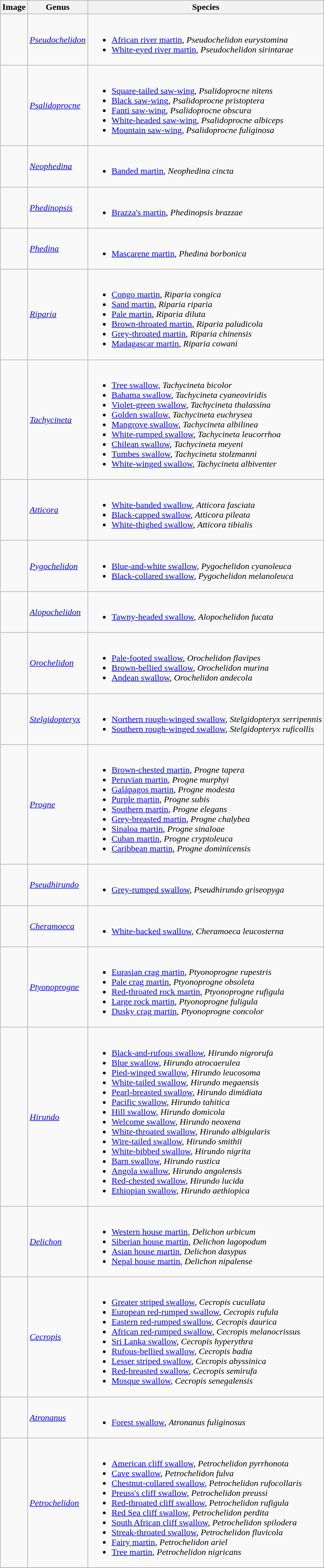<table class="wikitable">
<tr>
<th>Image</th>
<th>Genus</th>
<th>Species</th>
</tr>
<tr>
<td></td>
<td><em><a href='#'>Pseudochelidon</a></em> </td>
<td><br><ul><li><a href='#'>African river martin</a>, <em>Pseudochelidon eurystomina</em></li><li><a href='#'>White-eyed river martin</a>, <em>Pseudochelidon sirintarae</em></li></ul></td>
</tr>
<tr>
<td></td>
<td><em><a href='#'>Psalidoprocne</a></em> </td>
<td><br><ul><li><a href='#'>Square-tailed saw-wing</a>, <em>Psalidoprocne nitens</em></li><li><a href='#'>Black saw-wing</a>, <em>Psalidoprocne pristoptera</em></li><li><a href='#'>Fanti saw-wing</a>, <em>Psalidoprocne obscura</em></li><li><a href='#'>White-headed saw-wing</a>, <em>Psalidoprocne albiceps</em></li><li><a href='#'>Mountain saw-wing</a>, <em>Psalidoprocne fuliginosa</em></li></ul></td>
</tr>
<tr>
<td></td>
<td><em><a href='#'>Neophedina</a></em> </td>
<td><br><ul><li><a href='#'>Banded martin</a>, <em>Neophedina cincta</em></li></ul></td>
</tr>
<tr>
<td></td>
<td><em><a href='#'>Phedinopsis</a></em> </td>
<td><br><ul><li><a href='#'>Brazza's martin</a>, <em>Phedinopsis brazzae</em></li></ul></td>
</tr>
<tr>
<td></td>
<td><em><a href='#'>Phedina</a></em> </td>
<td><br><ul><li><a href='#'>Mascarene martin</a>, <em>Phedina borbonica</em></li></ul></td>
</tr>
<tr>
<td></td>
<td><em><a href='#'>Riparia</a></em> </td>
<td><br><ul><li><a href='#'>Congo martin</a>, <em>Riparia congica</em></li><li><a href='#'>Sand martin</a>, <em>Riparia riparia</em></li><li><a href='#'>Pale martin</a>, <em>Riparia diluta</em></li><li><a href='#'>Brown-throated martin</a>, <em>Riparia paludicola</em></li><li><a href='#'>Grey-throated martin</a>, <em>Riparia chinensis</em></li><li><a href='#'>Madagascar martin</a>, <em>Riparia cowani</em></li></ul></td>
</tr>
<tr>
<td></td>
<td><em><a href='#'>Tachycineta</a></em> </td>
<td><br><ul><li><a href='#'>Tree swallow</a>, <em>Tachycineta bicolor</em></li><li><a href='#'>Bahama swallow</a>, <em>Tachycineta cyaneoviridis</em></li><li><a href='#'>Violet-green swallow</a>, <em>Tachycineta thalassina</em></li><li><a href='#'>Golden swallow</a>, <em>Tachycineta euchrysea</em></li><li><a href='#'>Mangrove swallow</a>, <em>Tachycineta albilinea</em></li><li><a href='#'>White-rumped swallow</a>, <em>Tachycineta leucorrhoa</em></li><li><a href='#'>Chilean swallow</a>, <em>Tachycineta meyeni</em></li><li><a href='#'>Tumbes swallow</a>, <em>Tachycineta stolzmanni</em></li><li><a href='#'>White-winged swallow</a>, <em>Tachycineta albiventer</em></li></ul></td>
</tr>
<tr>
<td></td>
<td><em><a href='#'>Atticora</a></em> </td>
<td><br><ul><li><a href='#'>White-banded swallow</a>, <em>Atticora fasciata</em></li><li><a href='#'>Black-capped swallow</a>,	<em>Atticora pileata</em></li><li><a href='#'>White-thighed swallow</a>, <em>Atticora tibialis</em></li></ul></td>
</tr>
<tr>
<td></td>
<td><em><a href='#'>Pygochelidon</a></em> </td>
<td><br><ul><li><a href='#'>Blue-and-white swallow</a>, <em>Pygochelidon cyanoleuca</em></li><li><a href='#'>Black-collared swallow</a>, <em>Pygochelidon melanoleuca</em></li></ul></td>
</tr>
<tr>
<td></td>
<td><em><a href='#'>Alopochelidon</a></em> </td>
<td><br><ul><li><a href='#'>Tawny-headed swallow</a>, <em>Alopochelidon fucata</em></li></ul></td>
</tr>
<tr>
<td></td>
<td><em><a href='#'>Orochelidon</a></em> </td>
<td><br><ul><li><a href='#'>Pale-footed swallow</a>, <em>Orochelidon flavipes</em></li><li><a href='#'>Brown-bellied swallow</a>, <em>Orochelidon murina</em></li><li><a href='#'>Andean swallow</a>, <em>Orochelidon andecola</em></li></ul></td>
</tr>
<tr>
<td></td>
<td><em><a href='#'>Stelgidopteryx</a></em> </td>
<td><br><ul><li><a href='#'>Northern rough-winged swallow</a>, <em>Stelgidopteryx serripennis</em></li><li><a href='#'>Southern rough-winged swallow</a>, <em>Stelgidopteryx ruficollis</em></li></ul></td>
</tr>
<tr>
<td></td>
<td><em><a href='#'>Progne</a></em> </td>
<td><br><ul><li><a href='#'>Brown-chested martin</a>, <em>Progne tapera</em></li><li><a href='#'>Peruvian martin</a>, <em>Progne murphyi</em></li><li><a href='#'>Galápagos martin</a>, <em>Progne modesta</em></li><li><a href='#'>Purple martin</a>, <em>Progne subis</em></li><li><a href='#'>Southern martin</a>, <em>Progne elegans</em></li><li><a href='#'>Grey-breasted martin</a>, <em>Progne chalybea</em></li><li><a href='#'>Sinaloa martin</a>, <em>Progne sinaloae</em></li><li><a href='#'>Cuban martin</a>, <em>Progne cryptoleuca</em></li><li><a href='#'>Caribbean martin</a>, <em>Progne dominicensis</em></li></ul></td>
</tr>
<tr>
<td></td>
<td><em><a href='#'>Pseudhirundo</a></em> </td>
<td><br><ul><li><a href='#'>Grey-rumped swallow</a>, <em>Pseudhirundo griseopyga</em></li></ul></td>
</tr>
<tr>
<td></td>
<td><em><a href='#'>Cheramoeca</a></em> </td>
<td><br><ul><li><a href='#'>White-backed swallow</a>, <em>Cheramoeca leucosterna</em></li></ul></td>
</tr>
<tr>
<td></td>
<td><em><a href='#'>Ptyonoprogne</a></em> </td>
<td><br><ul><li><a href='#'>Eurasian crag martin</a>, <em>Ptyonoprogne rupestris</em></li><li><a href='#'>Pale crag martin</a>, <em>Ptyonoprogne obsoleta</em></li><li><a href='#'>Red-throated rock martin</a>, <em>Ptyonoprogne rufigula</em></li><li><a href='#'>Large rock martin</a>, <em>Ptyonoprogne fuligula</em></li><li><a href='#'>Dusky crag martin</a>, <em>Ptyonoprogne concolor</em></li></ul></td>
</tr>
<tr>
<td></td>
<td><em><a href='#'>Hirundo</a></em> </td>
<td><br><ul><li><a href='#'>Black-and-rufous swallow</a>, <em>Hirundo nigrorufa</em></li><li><a href='#'>Blue swallow</a>, <em>Hirundo atrocaerulea</em></li><li><a href='#'>Pied-winged swallow</a>, <em>Hirundo leucosoma</em></li><li><a href='#'>White-tailed swallow</a>, <em>Hirundo megaensis</em></li><li><a href='#'>Pearl-breasted swallow</a>, <em>Hirundo dimidiata</em></li><li><a href='#'>Pacific swallow</a>, <em>Hirundo tahitica</em></li><li><a href='#'>Hill swallow</a>, <em>Hirundo domicola</em></li><li><a href='#'>Welcome swallow</a>, <em>Hirundo neoxena</em></li><li><a href='#'>White-throated swallow</a>, <em>Hirundo albigularis</em></li><li><a href='#'>Wire-tailed swallow</a>, <em>Hirundo smithii</em></li><li><a href='#'>White-bibbed swallow</a>, <em>Hirundo nigrita</em></li><li><a href='#'>Barn swallow</a>, <em>Hirundo rustica</em></li><li><a href='#'>Angola swallow</a>, <em>Hirundo angolensis</em></li><li><a href='#'>Red-chested swallow</a>, <em>Hirundo lucida</em></li><li><a href='#'>Ethiopian swallow</a>, <em>Hirundo aethiopica</em></li></ul></td>
</tr>
<tr>
<td></td>
<td><em><a href='#'>Delichon</a></em> </td>
<td><br><ul><li><a href='#'>Western house martin</a>, <em>Delichon urbicum</em></li><li><a href='#'>Siberian house martin</a>, <em>Delichon lagopodum</em></li><li><a href='#'>Asian house martin</a>, <em>Delichon dasypus</em></li><li><a href='#'>Nepal house martin</a>, <em>Delichon nipalense</em></li></ul></td>
</tr>
<tr>
<td></td>
<td><em><a href='#'>Cecropis</a></em> </td>
<td><br><ul><li><a href='#'>Greater striped swallow</a>, <em>Cecropis cucullata</em></li><li><a href='#'>European red-rumped swallow</a>, <em>Cecropis rufula</em></li><li><a href='#'>Eastern red-rumped swallow</a>, <em>Cecropis daurica</em></li><li><a href='#'>African red-rumped swallow</a>, <em>Cecropis melanocrissus</em></li><li><a href='#'>Sri Lanka swallow</a>, <em>Cecropis hyperythra</em></li><li><a href='#'>Rufous-bellied swallow</a>, <em>Cecropis badia</em></li><li><a href='#'>Lesser striped swallow</a>, <em>Cecropis abyssinica</em></li><li><a href='#'>Red-breasted swallow</a>, <em>Cecropis semirufa</em></li><li><a href='#'>Mosque swallow</a>, <em>Cecropis senegalensis</em></li></ul></td>
</tr>
<tr>
<td></td>
<td><a href='#'><em>Atronanus</em></a> </td>
<td><br><ul><li><a href='#'>Forest swallow</a>, <em>Atronanus fuliginosus</em></li></ul></td>
</tr>
<tr>
<td></td>
<td><em><a href='#'>Petrochelidon</a></em> </td>
<td><br><ul><li><a href='#'>American cliff swallow</a>, <em>Petrochelidon pyrrhonota</em></li><li><a href='#'>Cave swallow</a>, <em>Petrochelidon fulva</em></li><li><a href='#'>Chestnut-collared swallow</a>, <em>Petrochelidon rufocollaris</em></li><li><a href='#'>Preuss's cliff swallow</a>, <em>Petrochelidon preussi</em></li><li><a href='#'>Red-throated cliff swallow</a>, <em>Petrochelidon rufigula</em></li><li><a href='#'>Red Sea cliff swallow</a>, <em>Petrochelidon perdita</em></li><li><a href='#'>South African cliff swallow</a>, <em>Petrochelidon spilodera</em></li><li><a href='#'>Streak-throated swallow</a>, <em>Petrochelidon fluvicola</em></li><li><a href='#'>Fairy martin</a>, <em>Petrochelidon ariel</em></li><li><a href='#'>Tree martin</a>, <em>Petrochelidon nigricans</em></li></ul></td>
</tr>
<tr>
</tr>
</table>
